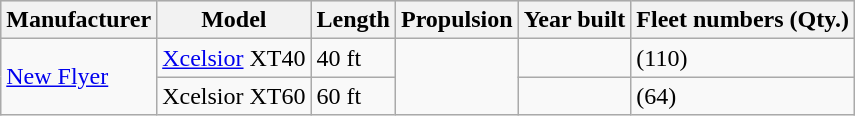<table class="wikitable">
<tr style="background:#E0E0E0;">
<th>Manufacturer</th>
<th>Model</th>
<th>Length</th>
<th>Propulsion</th>
<th>Year built</th>
<th>Fleet numbers (Qty.)</th>
</tr>
<tr>
<td rowspan="2"><a href='#'>New Flyer</a></td>
<td><a href='#'>Xcelsior</a> XT40</td>
<td>40 ft</td>
<td rowspan="2"></td>
<td></td>
<td> (110)</td>
</tr>
<tr>
<td>Xcelsior XT60</td>
<td>60 ft</td>
<td></td>
<td> (64)</td>
</tr>
</table>
